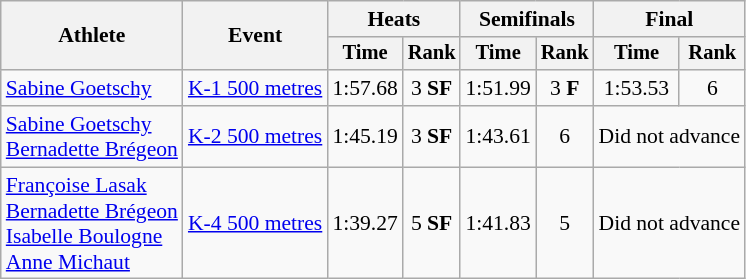<table class=wikitable style="font-size:90%">
<tr>
<th rowspan="2">Athlete</th>
<th rowspan="2">Event</th>
<th colspan=2>Heats</th>
<th colspan=2>Semifinals</th>
<th colspan=2>Final</th>
</tr>
<tr style="font-size:95%">
<th>Time</th>
<th>Rank</th>
<th>Time</th>
<th>Rank</th>
<th>Time</th>
<th>Rank</th>
</tr>
<tr align=center>
<td align=left><a href='#'>Sabine Goetschy</a></td>
<td align=left><a href='#'>K-1 500 metres</a></td>
<td>1:57.68</td>
<td>3 <strong>SF</strong></td>
<td>1:51.99</td>
<td>3 <strong>F</strong></td>
<td>1:53.53</td>
<td>6</td>
</tr>
<tr align=center>
<td align=left><a href='#'>Sabine Goetschy</a><br><a href='#'>Bernadette Brégeon</a></td>
<td align=left><a href='#'>K-2 500 metres</a></td>
<td>1:45.19</td>
<td>3 <strong>SF</strong></td>
<td>1:43.61</td>
<td>6</td>
<td colspan=2>Did not advance</td>
</tr>
<tr align=center>
<td align=left><a href='#'>Françoise Lasak</a><br><a href='#'>Bernadette Brégeon</a><br><a href='#'>Isabelle Boulogne</a><br><a href='#'>Anne Michaut</a></td>
<td align=left><a href='#'>K-4 500 metres</a></td>
<td>1:39.27</td>
<td>5 <strong>SF</strong></td>
<td>1:41.83</td>
<td>5</td>
<td colspan=2>Did not advance</td>
</tr>
</table>
